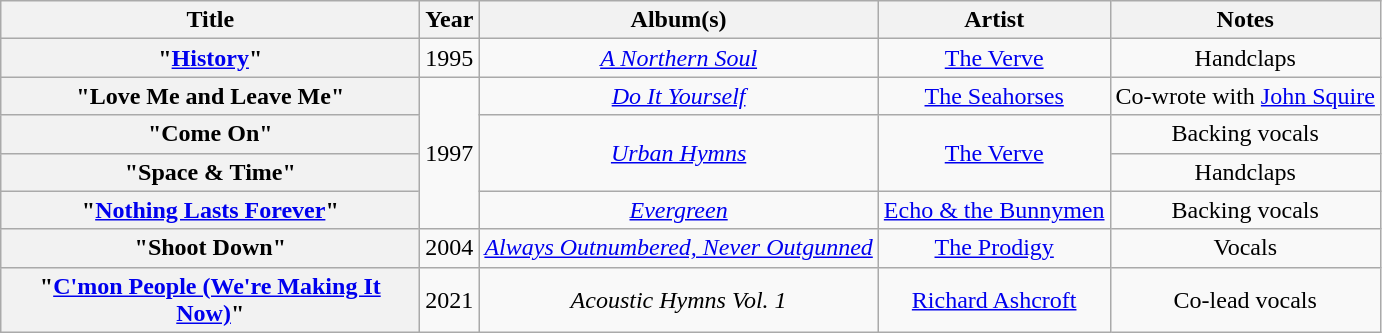<table class="wikitable plainrowheaders" style="text-align:center;">
<tr>
<th scope="col" style="width:17em;">Title</th>
<th scope="col" style="width:1em;">Year</th>
<th scope="col">Album(s)</th>
<th scope="col">Artist</th>
<th scope="col">Notes</th>
</tr>
<tr>
<th scope="row">"<a href='#'>History</a>"</th>
<td>1995</td>
<td><em><a href='#'>A Northern Soul</a></em></td>
<td><a href='#'>The Verve</a></td>
<td>Handclaps</td>
</tr>
<tr>
<th scope="row">"Love Me and Leave Me"</th>
<td rowspan="4">1997</td>
<td><em><a href='#'>Do It Yourself</a></em></td>
<td><a href='#'>The Seahorses</a></td>
<td>Co-wrote with <a href='#'>John Squire</a></td>
</tr>
<tr>
<th scope="row">"Come On"</th>
<td rowspan="2"><em><a href='#'>Urban Hymns</a></em></td>
<td rowspan="2"><a href='#'>The Verve</a></td>
<td>Backing vocals</td>
</tr>
<tr>
<th scope="row">"Space & Time"</th>
<td>Handclaps</td>
</tr>
<tr>
<th scope="row">"<a href='#'>Nothing Lasts Forever</a>"</th>
<td><em><a href='#'>Evergreen</a></em></td>
<td><a href='#'>Echo & the Bunnymen</a></td>
<td>Backing vocals</td>
</tr>
<tr>
<th scope="row">"Shoot Down"</th>
<td>2004</td>
<td><em><a href='#'>Always Outnumbered, Never Outgunned</a></em></td>
<td><a href='#'>The Prodigy</a></td>
<td>Vocals</td>
</tr>
<tr>
<th scope="row">"<a href='#'>C'mon People (We're Making It Now)</a>"</th>
<td>2021</td>
<td><em>Acoustic Hymns Vol. 1</em></td>
<td><a href='#'>Richard Ashcroft</a></td>
<td>Co-lead vocals</td>
</tr>
</table>
